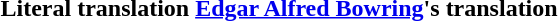<table>
<tr>
<th> </th>
<th>Literal translation</th>
<th><a href='#'>Edgar Alfred Bowring</a>'s translation</th>
</tr>
<tr>
<td></td>
<td style="padding-left: 1em;"></td>
<td style="padding-left: 1em;"></td>
</tr>
</table>
